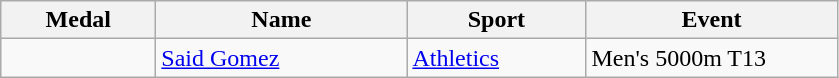<table class="wikitable">
<tr>
<th style="width:6em">Medal</th>
<th style="width:10em">Name</th>
<th style="width:7em">Sport</th>
<th style="width:10em">Event</th>
</tr>
<tr>
<td></td>
<td><a href='#'>Said Gomez</a></td>
<td><a href='#'>Athletics</a></td>
<td>Men's 5000m T13</td>
</tr>
</table>
